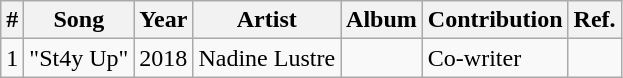<table class="wikitable plainrowheaders">
<tr>
<th>#</th>
<th scope="col">Song</th>
<th scope="col">Year</th>
<th scope="col">Artist</th>
<th scope="col">Album</th>
<th scope="col">Contribution</th>
<th scope="col">Ref.</th>
</tr>
<tr>
<td>1</td>
<td>"St4y Up"</td>
<td>2018</td>
<td>Nadine Lustre</td>
<td></td>
<td>Co-writer</td>
<td></td>
</tr>
</table>
